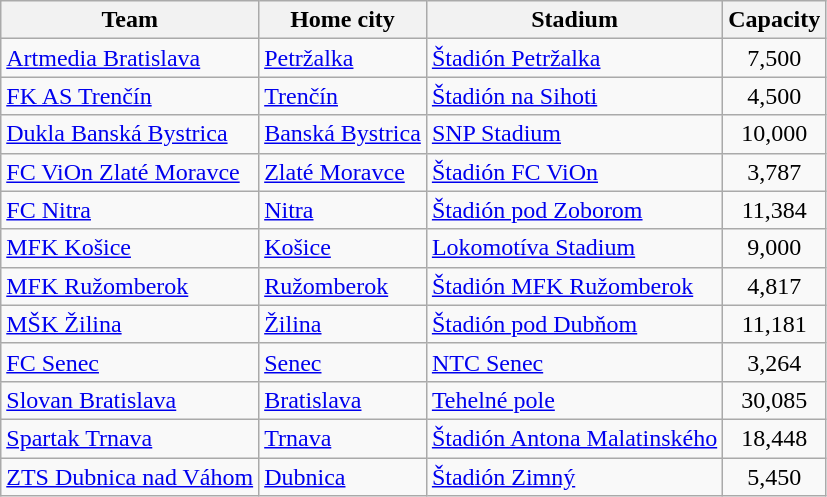<table class="wikitable sortable">
<tr>
<th>Team</th>
<th>Home city</th>
<th>Stadium</th>
<th>Capacity</th>
</tr>
<tr>
<td><a href='#'>Artmedia Bratislava</a></td>
<td><a href='#'>Petržalka</a></td>
<td><a href='#'>Štadión Petržalka</a></td>
<td align="center">7,500</td>
</tr>
<tr>
<td><a href='#'>FK AS Trenčín</a></td>
<td><a href='#'>Trenčín</a></td>
<td><a href='#'>Štadión na Sihoti</a></td>
<td align="center">4,500</td>
</tr>
<tr>
<td><a href='#'>Dukla Banská Bystrica</a></td>
<td><a href='#'>Banská Bystrica</a></td>
<td><a href='#'>SNP Stadium</a></td>
<td align="center">10,000</td>
</tr>
<tr>
<td><a href='#'>FC ViOn Zlaté Moravce</a></td>
<td><a href='#'>Zlaté Moravce</a></td>
<td><a href='#'>Štadión FC ViOn</a></td>
<td align="center">3,787</td>
</tr>
<tr>
<td><a href='#'>FC Nitra</a></td>
<td><a href='#'>Nitra</a></td>
<td><a href='#'>Štadión pod Zoborom</a></td>
<td align="center">11,384</td>
</tr>
<tr>
<td><a href='#'>MFK Košice</a></td>
<td><a href='#'>Košice</a></td>
<td><a href='#'>Lokomotíva Stadium</a></td>
<td align="center">9,000</td>
</tr>
<tr>
<td><a href='#'>MFK Ružomberok</a></td>
<td><a href='#'>Ružomberok</a></td>
<td><a href='#'>Štadión MFK Ružomberok</a></td>
<td align="center">4,817</td>
</tr>
<tr>
<td><a href='#'>MŠK Žilina</a></td>
<td><a href='#'>Žilina</a></td>
<td><a href='#'>Štadión pod Dubňom</a></td>
<td align="center">11,181</td>
</tr>
<tr>
<td><a href='#'>FC Senec</a></td>
<td><a href='#'>Senec</a></td>
<td><a href='#'>NTC Senec</a></td>
<td align="center">3,264</td>
</tr>
<tr>
<td><a href='#'>Slovan Bratislava</a></td>
<td><a href='#'>Bratislava</a></td>
<td><a href='#'>Tehelné pole</a></td>
<td align="center">30,085</td>
</tr>
<tr>
<td><a href='#'>Spartak Trnava</a></td>
<td><a href='#'>Trnava</a></td>
<td><a href='#'>Štadión Antona Malatinského</a></td>
<td align="center">18,448</td>
</tr>
<tr>
<td><a href='#'>ZTS Dubnica nad Váhom</a></td>
<td><a href='#'>Dubnica</a></td>
<td><a href='#'>Štadión Zimný</a></td>
<td align="center">5,450</td>
</tr>
</table>
